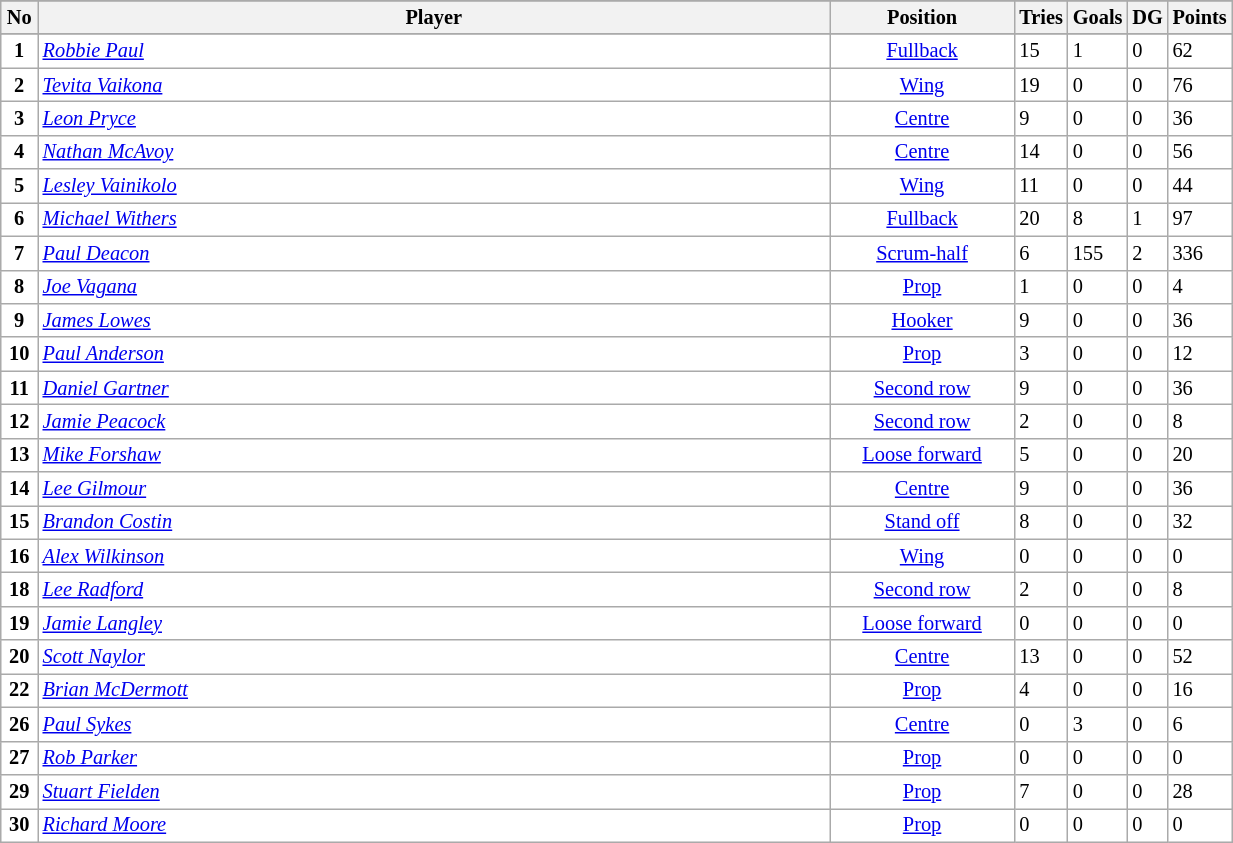<table class="wikitable sortable" width="65%" style="font-size:85%">
<tr bgcolor="#efefef">
</tr>
<tr bgcolor="#efefef">
<th width=3%>No</th>
<th !width=47%>Player</th>
<th width=15%>Position</th>
<th width="20">Tries</th>
<th width="20">Goals</th>
<th width="20">DG</th>
<th width="20">Points</th>
</tr>
<tr bgcolor=#FFFFFF>
</tr>
<tr bgcolor=#FFFFFF>
<td align=center><strong>1</strong></td>
<td><em><a href='#'>Robbie Paul</a></em></td>
<td align=center><a href='#'>Fullback</a></td>
<td align=centre>15</td>
<td align=centre>1</td>
<td align=centre>0</td>
<td align=centre>62</td>
</tr>
<tr bgcolor=#FFFFFF>
<td align=center><strong>2</strong></td>
<td><em><a href='#'>Tevita Vaikona</a></em></td>
<td align=center><a href='#'>Wing</a></td>
<td align=centre>19</td>
<td align=centre>0</td>
<td align=centre>0</td>
<td align=centre>76</td>
</tr>
<tr bgcolor=#FFFFFF>
<td align=center><strong>3</strong></td>
<td><em><a href='#'>Leon Pryce</a></em></td>
<td align=center><a href='#'>Centre</a></td>
<td align=centre>9</td>
<td align=centre>0</td>
<td align=centre>0</td>
<td align=centre>36</td>
</tr>
<tr bgcolor=#FFFFFF>
<td align=center><strong>4</strong></td>
<td><em><a href='#'>Nathan McAvoy</a></em></td>
<td align=center><a href='#'>Centre</a></td>
<td align=centre>14</td>
<td align=centre>0</td>
<td align=centre>0</td>
<td align=centre>56</td>
</tr>
<tr bgcolor=#FFFFFF>
<td align=center><strong>5</strong></td>
<td><em><a href='#'>Lesley Vainikolo</a></em></td>
<td align=center><a href='#'>Wing</a></td>
<td align=centre>11</td>
<td align=centre>0</td>
<td align=centre>0</td>
<td align=centre>44</td>
</tr>
<tr bgcolor=#FFFFFF>
<td align=center><strong>6</strong></td>
<td><em><a href='#'>Michael Withers</a></em></td>
<td align=center><a href='#'>Fullback</a></td>
<td align=centre>20</td>
<td align=centre>8</td>
<td align=centre>1</td>
<td align=centre>97</td>
</tr>
<tr bgcolor=#FFFFFF>
<td align=center><strong>7</strong></td>
<td><em><a href='#'>Paul Deacon</a></em></td>
<td align=center><a href='#'>Scrum-half</a></td>
<td align=centre>6</td>
<td align=centre>155</td>
<td align=centre>2</td>
<td align=centre>336</td>
</tr>
<tr bgcolor=#FFFFFF>
<td align=center><strong>8</strong></td>
<td><em><a href='#'>Joe Vagana</a></em></td>
<td align=center><a href='#'>Prop</a></td>
<td align=centre>1</td>
<td align=centre>0</td>
<td align=centre>0</td>
<td align=centre>4</td>
</tr>
<tr bgcolor=#FFFFFF>
<td align=center><strong>9</strong></td>
<td><em><a href='#'>James Lowes</a></em></td>
<td align=center><a href='#'>Hooker</a></td>
<td align=centre>9</td>
<td align=centre>0</td>
<td align=centre>0</td>
<td align=centre>36</td>
</tr>
<tr bgcolor=#FFFFFF>
<td align=center><strong>10</strong></td>
<td><em><a href='#'>Paul Anderson</a></em></td>
<td align=center><a href='#'>Prop</a></td>
<td align=centre>3</td>
<td align=centre>0</td>
<td align=centre>0</td>
<td align=centre>12</td>
</tr>
<tr bgcolor=#FFFFFF>
<td align=center><strong>11</strong></td>
<td><em><a href='#'>Daniel Gartner</a></em></td>
<td align=center><a href='#'>Second row</a></td>
<td align=centre>9</td>
<td align=centre>0</td>
<td align=centre>0</td>
<td align=centre>36</td>
</tr>
<tr bgcolor=#FFFFFF>
<td align=center><strong>12</strong></td>
<td><em><a href='#'>Jamie Peacock</a></em></td>
<td align=center><a href='#'>Second row</a></td>
<td align=centre>2</td>
<td align=centre>0</td>
<td align=centre>0</td>
<td align=centre>8</td>
</tr>
<tr bgcolor=#FFFFFF>
<td align=center><strong>13</strong></td>
<td><em><a href='#'>Mike Forshaw</a></em></td>
<td align=center><a href='#'>Loose forward</a></td>
<td align=centre>5</td>
<td align=centre>0</td>
<td align=centre>0</td>
<td align=centre>20</td>
</tr>
<tr bgcolor=#FFFFFF>
<td align=center><strong>14</strong></td>
<td><em><a href='#'>Lee Gilmour</a></em></td>
<td align=center><a href='#'>Centre</a></td>
<td align=centre>9</td>
<td align=centre>0</td>
<td align=centre>0</td>
<td align=centre>36</td>
</tr>
<tr bgcolor=#FFFFFF>
<td align=center><strong>15</strong></td>
<td><em><a href='#'>Brandon Costin</a></em></td>
<td align=center><a href='#'>Stand off</a></td>
<td align=centre>8</td>
<td align=centre>0</td>
<td align=centre>0</td>
<td align=centre>32</td>
</tr>
<tr bgcolor=#FFFFFF>
<td align=center><strong>16</strong></td>
<td><em><a href='#'>Alex Wilkinson</a></em></td>
<td align=center><a href='#'>Wing</a></td>
<td align=centre>0</td>
<td align=centre>0</td>
<td align=centre>0</td>
<td align=centre>0</td>
</tr>
<tr bgcolor=#FFFFFF>
<td align=center><strong>18</strong></td>
<td><em><a href='#'>Lee Radford</a></em></td>
<td align=center><a href='#'>Second row</a></td>
<td align=centre>2</td>
<td align=centre>0</td>
<td align=centre>0</td>
<td align=centre>8</td>
</tr>
<tr bgcolor=#FFFFFF>
<td align=center><strong>19</strong></td>
<td><em><a href='#'>Jamie Langley</a></em></td>
<td align=center><a href='#'>Loose forward</a></td>
<td align=centre>0</td>
<td align=centre>0</td>
<td align=centre>0</td>
<td align=centre>0</td>
</tr>
<tr bgcolor=#FFFFFF>
<td align=center><strong>20</strong></td>
<td><em><a href='#'>Scott Naylor</a></em></td>
<td align=center><a href='#'>Centre</a></td>
<td align=centre>13</td>
<td align=centre>0</td>
<td align=centre>0</td>
<td align=centre>52</td>
</tr>
<tr bgcolor=#FFFFFF>
<td align=center><strong>22</strong></td>
<td><em><a href='#'>Brian McDermott</a></em></td>
<td align=center><a href='#'>Prop</a></td>
<td align=centre>4</td>
<td align=centre>0</td>
<td align=centre>0</td>
<td align=centre>16</td>
</tr>
<tr bgcolor=#FFFFFF>
<td align=center><strong>26</strong></td>
<td><em><a href='#'>Paul Sykes</a></em></td>
<td align=center><a href='#'>Centre</a></td>
<td align=centre>0</td>
<td align=centre>3</td>
<td align=centre>0</td>
<td align=centre>6</td>
</tr>
<tr bgcolor=#FFFFFF>
<td align=center><strong>27</strong></td>
<td><em><a href='#'>Rob Parker</a></em></td>
<td align=center><a href='#'>Prop</a></td>
<td align=centre>0</td>
<td align=centre>0</td>
<td align=centre>0</td>
<td align=centre>0</td>
</tr>
<tr bgcolor=#FFFFFF>
<td align=center><strong>29</strong></td>
<td><em><a href='#'>Stuart Fielden</a></em></td>
<td align=center><a href='#'>Prop</a></td>
<td align=centre>7</td>
<td align=centre>0</td>
<td align=centre>0</td>
<td align=centre>28</td>
</tr>
<tr bgcolor=#FFFFFF>
<td align=center><strong>30</strong></td>
<td><em><a href='#'>Richard Moore</a></em></td>
<td align=center><a href='#'>Prop</a></td>
<td align=centre>0</td>
<td align=centre>0</td>
<td align=centre>0</td>
<td align=centre>0</td>
</tr>
</table>
